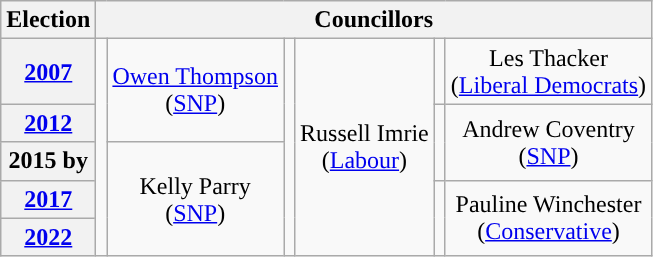<table class="wikitable" style="text-align:center">
<tr>
<th>Election</th>
<th colspan=8>Councillors</th>
</tr>
<tr>
<th><a href='#'>2007</a></th>
<td rowspan=5; style="background-color: "></td>
<td rowspan=2><a href='#'>Owen Thompson</a><br>(<a href='#'>SNP</a>)</td>
<td rowspan=5; style="background-color: "></td>
<td rowspan=5>Russell Imrie<br>(<a href='#'>Labour</a>)</td>
<td rowspan=1; style="background-color: "></td>
<td>Les Thacker<br>(<a href='#'>Liberal Democrats</a>)</td>
</tr>
<tr>
<th><a href='#'>2012</a></th>
<td rowspan=2; style="background-color: "></td>
<td rowspan=2>Andrew Coventry<br>(<a href='#'>SNP</a>)</td>
</tr>
<tr>
<th>2015 by</th>
<td rowspan=3>Kelly Parry<br>(<a href='#'>SNP</a>)</td>
</tr>
<tr>
<th><a href='#'>2017</a></th>
<td rowspan=2; style="background-color: "></td>
<td rowspan=2>Pauline Winchester<br>(<a href='#'>Conservative</a>)</td>
</tr>
<tr>
<th><a href='#'>2022</a></th>
</tr>
</table>
